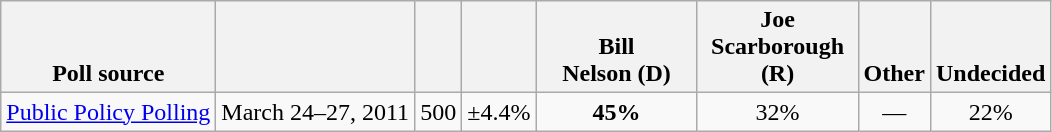<table class="wikitable" style="text-align:center">
<tr valign= bottom>
<th>Poll source</th>
<th></th>
<th></th>
<th></th>
<th style="width:100px;">Bill<br>Nelson (D)</th>
<th style="width:100px;">Joe<br>Scarborough (R)</th>
<th>Other</th>
<th>Undecided</th>
</tr>
<tr>
<td align=left><a href='#'>Public Policy Polling</a></td>
<td>March 24–27, 2011</td>
<td>500</td>
<td>±4.4%</td>
<td><strong>45%</strong></td>
<td>32%</td>
<td>—</td>
<td>22%</td>
</tr>
</table>
